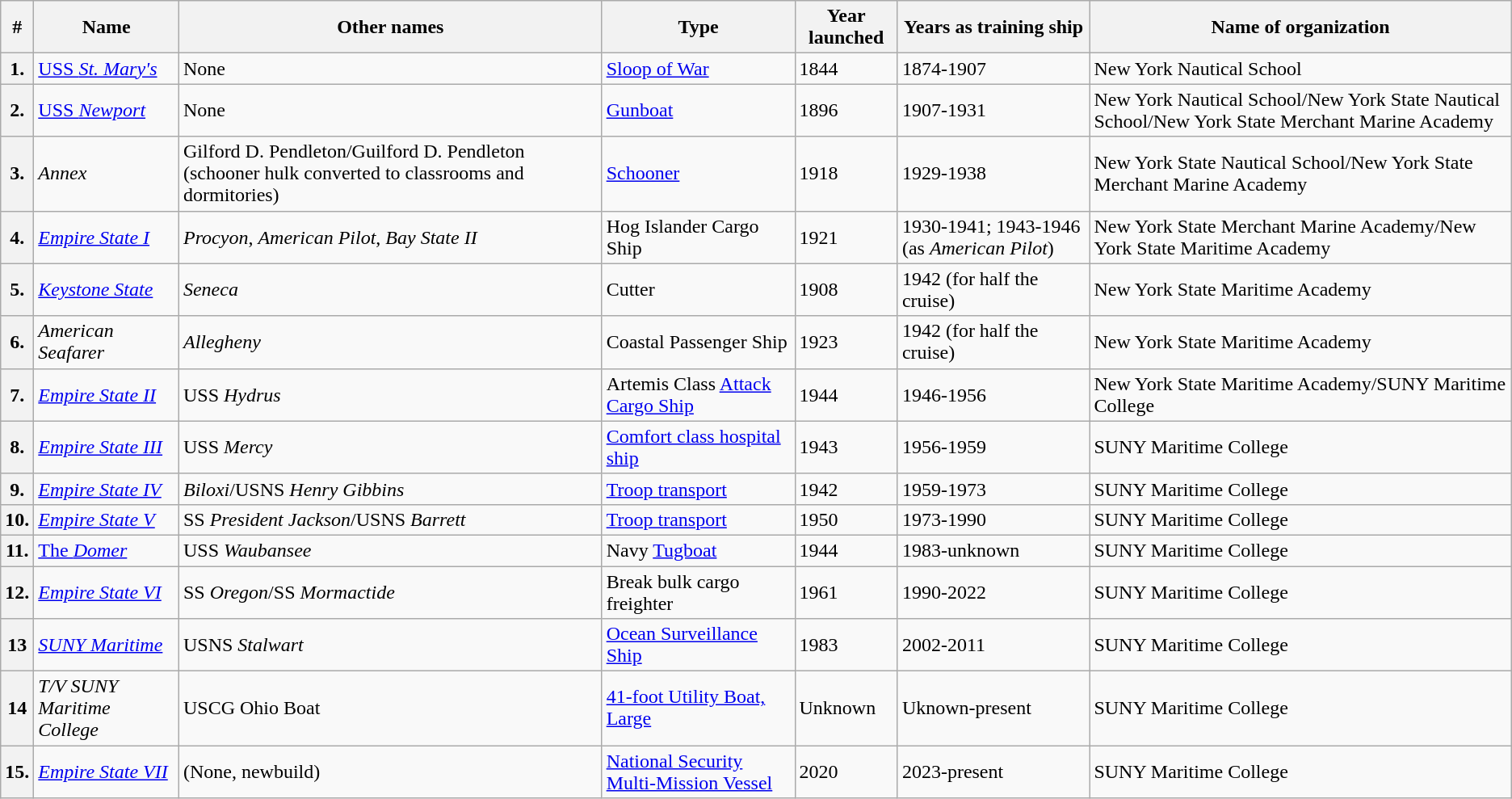<table class="wikitable">
<tr>
<th>#</th>
<th>Name</th>
<th>Other names</th>
<th>Type</th>
<th>Year launched</th>
<th>Years as training ship</th>
<th>Name of organization</th>
</tr>
<tr>
<th>1.</th>
<td><a href='#'>USS <em>St. Mary's</em></a></td>
<td>None</td>
<td><a href='#'>Sloop of War</a></td>
<td>1844</td>
<td>1874-1907</td>
<td>New York Nautical School</td>
</tr>
<tr>
<th>2.</th>
<td><a href='#'>USS <em>Newport</em></a></td>
<td>None</td>
<td><a href='#'>Gunboat</a></td>
<td>1896</td>
<td>1907-1931</td>
<td>New York Nautical School/New York State Nautical School/New York State Merchant Marine Academy</td>
</tr>
<tr>
<th>3.</th>
<td><em>Annex</em></td>
<td>Gilford D. Pendleton/Guilford D. Pendleton (schooner hulk converted to classrooms and dormitories)</td>
<td><a href='#'>Schooner</a></td>
<td>1918</td>
<td>1929-1938</td>
<td>New York State Nautical School/New York State Merchant Marine Academy</td>
</tr>
<tr>
<th>4.</th>
<td><a href='#'><em>Empire State I</em></a></td>
<td><em>Procyon</em>, <em>American Pilot</em>, <em>Bay State II</em></td>
<td>Hog Islander Cargo Ship</td>
<td>1921</td>
<td>1930-1941; 1943-1946 (as <em>American Pilot</em>)</td>
<td>New York State Merchant Marine Academy/New York State Maritime Academy</td>
</tr>
<tr>
<th>5.</th>
<td><a href='#'><em>Keystone State</em></a></td>
<td><em>Seneca</em></td>
<td>Cutter</td>
<td>1908</td>
<td>1942 (for half the cruise)</td>
<td>New York State Maritime Academy</td>
</tr>
<tr>
<th>6.</th>
<td><em>American Seafarer</em> </td>
<td><em>Allegheny</em></td>
<td>Coastal Passenger Ship</td>
<td>1923</td>
<td>1942 (for half the cruise)</td>
<td>New York State Maritime Academy</td>
</tr>
<tr>
<th>7.</th>
<td><a href='#'><em>Empire State II</em></a></td>
<td>USS <em>Hydrus</em></td>
<td>Artemis Class <a href='#'>Attack Cargo Ship</a></td>
<td>1944</td>
<td>1946-1956</td>
<td>New York State Maritime Academy/SUNY Maritime College</td>
</tr>
<tr>
<th>8.</th>
<td><a href='#'><em>Empire State III</em></a></td>
<td>USS <em>Mercy</em></td>
<td><a href='#'>Comfort class hospital ship</a></td>
<td>1943</td>
<td>1956-1959</td>
<td>SUNY Maritime College</td>
</tr>
<tr>
<th>9.</th>
<td><a href='#'><em>Empire State IV</em></a></td>
<td><em>Biloxi</em>/USNS <em>Henry Gibbins</em></td>
<td><a href='#'>Troop transport</a></td>
<td>1942</td>
<td>1959-1973</td>
<td>SUNY Maritime College</td>
</tr>
<tr>
<th>10.</th>
<td><a href='#'><em>Empire State V</em></a></td>
<td>SS <em>President Jackson</em>/USNS <em>Barrett</em></td>
<td><a href='#'>Troop transport</a></td>
<td>1950</td>
<td>1973-1990</td>
<td>SUNY Maritime College</td>
</tr>
<tr>
<th>11.</th>
<td><a href='#'>The <em>Domer</em></a></td>
<td>USS <em>Waubansee</em></td>
<td>Navy <a href='#'>Tugboat</a></td>
<td>1944</td>
<td>1983-unknown</td>
<td>SUNY Maritime College</td>
</tr>
<tr>
<th>12.</th>
<td><em><a href='#'>Empire State VI</a></em> </td>
<td>SS <em>Oregon</em>/SS <em>Mormactide</em></td>
<td>Break bulk cargo freighter</td>
<td>1961</td>
<td>1990-2022</td>
<td>SUNY Maritime College</td>
</tr>
<tr>
<th>13</th>
<td><a href='#'><em>SUNY Maritime</em></a></td>
<td>USNS <em>Stalwart</em></td>
<td><a href='#'>Ocean Surveillance Ship</a></td>
<td>1983</td>
<td>2002-2011</td>
<td>SUNY Maritime College</td>
</tr>
<tr>
<th>14</th>
<td><em>T/V SUNY Maritime College</em> </td>
<td>USCG Ohio Boat</td>
<td><a href='#'>41-foot Utility Boat, Large</a></td>
<td>Unknown</td>
<td>Uknown-present</td>
<td>SUNY Maritime College</td>
</tr>
<tr>
<th>15.</th>
<td><em><a href='#'>Empire State VII</a></em> </td>
<td>(None, newbuild)</td>
<td><a href='#'>National Security Multi-Mission Vessel</a></td>
<td>2020</td>
<td>2023-present</td>
<td>SUNY Maritime College</td>
</tr>
</table>
